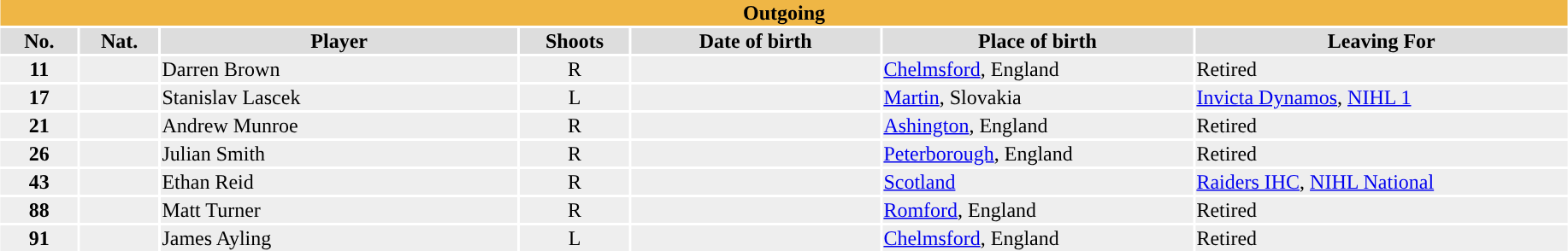<table class="toccolours" style="width:97%; clear:both; margin:1.5em auto; text-align:center;">
<tr>
<th colspan="7" style="background:#efb645; color:black;”">Outgoing</th>
</tr>
<tr style="background:#ddd;">
<th width="5%">No.</th>
<th width="5%">Nat.</th>
<th>Player</th>
<th width="7%">Shoots</th>
<th width="16%">Date of birth</th>
<th width="20%">Place of birth</th>
<th width="24%">Leaving For</th>
</tr>
<tr style="background:#eee;">
<td><strong>11</strong></td>
<td></td>
<td align=left>Darren Brown</td>
<td>R</td>
<td align=left></td>
<td align=left><a href='#'>Chelmsford</a>, England</td>
<td align=left>Retired</td>
</tr>
<tr style="background:#eee;">
<td><strong>17</strong></td>
<td></td>
<td align=left>Stanislav Lascek</td>
<td>L</td>
<td align=left></td>
<td align=left><a href='#'>Martin</a>, Slovakia</td>
<td align=left><a href='#'>Invicta Dynamos</a>, <a href='#'>NIHL 1</a></td>
</tr>
<tr style="background:#eee;">
<td><strong>21</strong></td>
<td></td>
<td align=left>Andrew Munroe</td>
<td>R</td>
<td align=left></td>
<td align=left><a href='#'>Ashington</a>, England</td>
<td align=left>Retired</td>
</tr>
<tr style="background:#eee;">
<td><strong>26</strong></td>
<td></td>
<td align=left>Julian Smith</td>
<td>R</td>
<td align=left></td>
<td align=left><a href='#'>Peterborough</a>, England</td>
<td align=left>Retired</td>
</tr>
<tr style="background:#eee;">
<td><strong>43</strong></td>
<td></td>
<td align=left>Ethan Reid</td>
<td>R</td>
<td align=left></td>
<td align=left><a href='#'>Scotland</a></td>
<td align=left><a href='#'>Raiders IHC</a>, <a href='#'>NIHL National</a></td>
</tr>
<tr style="background:#eee;">
<td><strong>88</strong></td>
<td></td>
<td align=left>Matt Turner</td>
<td>R</td>
<td align=left></td>
<td align=left><a href='#'>Romford</a>, England</td>
<td align=left>Retired</td>
</tr>
<tr style="background:#eee;">
<td><strong>91</strong></td>
<td></td>
<td align=left>James Ayling</td>
<td>L</td>
<td align=left></td>
<td align=left><a href='#'>Chelmsford</a>, England</td>
<td align=left>Retired</td>
</tr>
</table>
